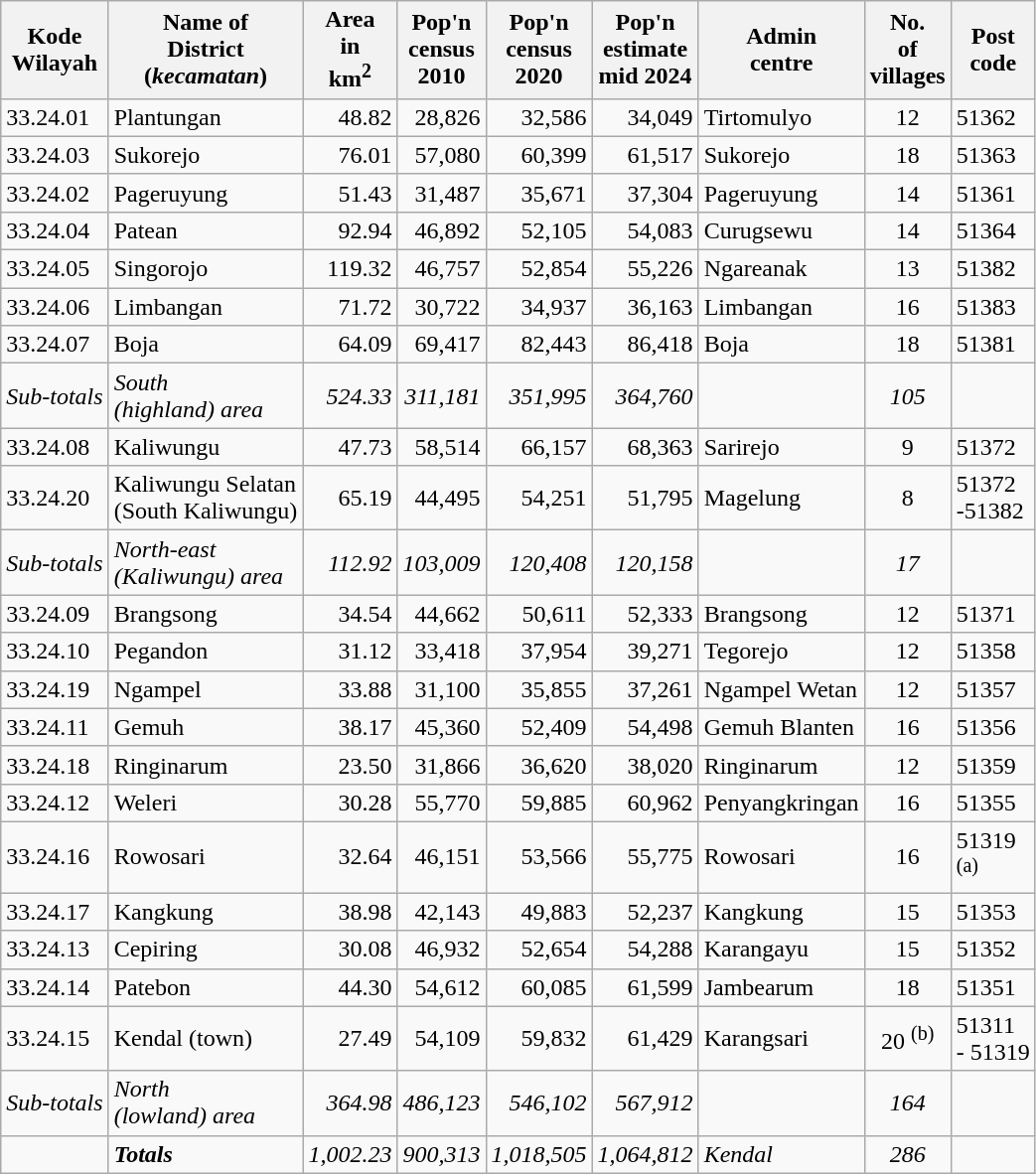<table class="sortable wikitable">
<tr>
<th>Kode <br>Wilayah</th>
<th>Name of<br>District<br>(<em>kecamatan</em>)</th>
<th>Area <br> in<br>km<sup>2</sup></th>
<th>Pop'n<br>census<br>2010</th>
<th>Pop'n<br>census<br>2020</th>
<th>Pop'n<br>estimate<br>mid 2024</th>
<th>Admin<br> centre</th>
<th>No.<br>of<br>villages</th>
<th>Post<br>code</th>
</tr>
<tr>
<td>33.24.01</td>
<td>Plantungan</td>
<td align="right">48.82</td>
<td align="right">28,826</td>
<td align="right">32,586</td>
<td align="right">34,049</td>
<td>Tirtomulyo</td>
<td align="center">12</td>
<td>51362</td>
</tr>
<tr>
<td>33.24.03</td>
<td>Sukorejo</td>
<td align="right">76.01</td>
<td align="right">57,080</td>
<td align="right">60,399</td>
<td align="right">61,517</td>
<td>Sukorejo</td>
<td align="center">18</td>
<td>51363</td>
</tr>
<tr>
<td>33.24.02</td>
<td>Pageruyung</td>
<td align="right">51.43</td>
<td align="right">31,487</td>
<td align="right">35,671</td>
<td align="right">37,304</td>
<td>Pageruyung</td>
<td align="center">14</td>
<td>51361</td>
</tr>
<tr>
<td>33.24.04</td>
<td>Patean</td>
<td align="right">92.94</td>
<td align="right">46,892</td>
<td align="right">52,105</td>
<td align="right">54,083</td>
<td>Curugsewu</td>
<td align="center">14</td>
<td>51364</td>
</tr>
<tr>
<td>33.24.05</td>
<td>Singorojo</td>
<td align="right">119.32</td>
<td align="right">46,757</td>
<td align="right">52,854</td>
<td align="right">55,226</td>
<td>Ngareanak</td>
<td align="center">13</td>
<td>51382</td>
</tr>
<tr>
<td>33.24.06</td>
<td>Limbangan</td>
<td align="right">71.72</td>
<td align="right">30,722</td>
<td align="right">34,937</td>
<td align="right">36,163</td>
<td>Limbangan</td>
<td align="center">16</td>
<td>51383</td>
</tr>
<tr>
<td>33.24.07</td>
<td>Boja</td>
<td align="right">64.09</td>
<td align="right">69,417</td>
<td align="right">82,443</td>
<td align="right">86,418</td>
<td>Boja</td>
<td align="center">18</td>
<td>51381</td>
</tr>
<tr>
<td><em>Sub-totals</em></td>
<td><em>South <br>(highland) area</em></td>
<td align="right"><em>524.33</em></td>
<td align="right"><em>311,181</em></td>
<td align="right"><em>351,995</em></td>
<td align="right"><em>364,760</em></td>
<td></td>
<td align="center"><em>105</em></td>
<td></td>
</tr>
<tr>
<td>33.24.08</td>
<td>Kaliwungu</td>
<td align="right">47.73</td>
<td align="right">58,514</td>
<td align="right">66,157</td>
<td align="right">68,363</td>
<td>Sarirejo</td>
<td align="center">9</td>
<td>51372</td>
</tr>
<tr>
<td>33.24.20</td>
<td>Kaliwungu Selatan<br>(South Kaliwungu)</td>
<td align="right">65.19</td>
<td align="right">44,495</td>
<td align="right">54,251</td>
<td align="right">51,795</td>
<td>Magelung</td>
<td align="center">8</td>
<td>51372<br>-51382</td>
</tr>
<tr>
<td><em>Sub-totals</em></td>
<td><em>North-east<br>(Kaliwungu) area</em></td>
<td align="right"><em>112.92</em></td>
<td align="right"><em>103,009</em></td>
<td align="right"><em>120,408</em></td>
<td align="right"><em>120,158</em></td>
<td></td>
<td align="center"><em>17</em></td>
<td></td>
</tr>
<tr>
<td>33.24.09</td>
<td>Brangsong</td>
<td align="right">34.54</td>
<td align="right">44,662</td>
<td align="right">50,611</td>
<td align="right">52,333</td>
<td>Brangsong</td>
<td align="center">12</td>
<td>51371</td>
</tr>
<tr>
<td>33.24.10</td>
<td>Pegandon</td>
<td align="right">31.12</td>
<td align="right">33,418</td>
<td align="right">37,954</td>
<td align="right">39,271</td>
<td>Tegorejo</td>
<td align="center">12</td>
<td>51358</td>
</tr>
<tr>
<td>33.24.19</td>
<td>Ngampel</td>
<td align="right">33.88</td>
<td align="right">31,100</td>
<td align="right">35,855</td>
<td align="right">37,261</td>
<td>Ngampel Wetan</td>
<td align="center">12</td>
<td>51357</td>
</tr>
<tr>
<td>33.24.11</td>
<td>Gemuh</td>
<td align="right">38.17</td>
<td align="right">45,360</td>
<td align="right">52,409</td>
<td align="right">54,498</td>
<td>Gemuh Blanten</td>
<td align="center">16</td>
<td>51356</td>
</tr>
<tr>
<td>33.24.18</td>
<td>Ringinarum</td>
<td align="right">23.50</td>
<td align="right">31,866</td>
<td align="right">36,620</td>
<td align="right">38,020</td>
<td>Ringinarum</td>
<td align="center">12</td>
<td>51359</td>
</tr>
<tr>
<td>33.24.12</td>
<td>Weleri</td>
<td align="right">30.28</td>
<td align="right">55,770</td>
<td align="right">59,885</td>
<td align="right">60,962</td>
<td>Penyangkringan</td>
<td align="center">16</td>
<td>51355</td>
</tr>
<tr>
<td>33.24.16</td>
<td>Rowosari</td>
<td align="right">32.64</td>
<td align="right">46,151</td>
<td align="right">53,566</td>
<td align="right">55,775</td>
<td>Rowosari</td>
<td align="center">16</td>
<td>51319<br><sup>(a)</sup></td>
</tr>
<tr>
<td>33.24.17</td>
<td>Kangkung</td>
<td align="right">38.98</td>
<td align="right">42,143</td>
<td align="right">49,883</td>
<td align="right">52,237</td>
<td>Kangkung</td>
<td align="center">15</td>
<td>51353</td>
</tr>
<tr>
<td>33.24.13</td>
<td>Cepiring</td>
<td align="right">30.08</td>
<td align="right">46,932</td>
<td align="right">52,654</td>
<td align="right">54,288</td>
<td>Karangayu</td>
<td align="center">15</td>
<td>51352</td>
</tr>
<tr>
<td>33.24.14</td>
<td>Patebon</td>
<td align="right">44.30</td>
<td align="right">54,612</td>
<td align="right">60,085</td>
<td align="right">61,599</td>
<td>Jambearum</td>
<td align="center">18</td>
<td>51351</td>
</tr>
<tr>
<td>33.24.15</td>
<td>Kendal (town)</td>
<td align="right">27.49</td>
<td align="right">54,109</td>
<td align="right">59,832</td>
<td align="right">61,429</td>
<td>Karangsari</td>
<td align="center">20 <sup>(b)</sup></td>
<td>51311<br>- 51319</td>
</tr>
<tr>
<td><em>Sub-totals</em></td>
<td><em>North <br>(lowland) area</em></td>
<td align="right"><em>364.98</em></td>
<td align="right"><em>486,123</em></td>
<td align="right"><em>546,102</em></td>
<td align="right"><em>567,912</em></td>
<td></td>
<td align="center"><em>164</em></td>
<td></td>
</tr>
<tr>
<td></td>
<td><strong><em>Totals</em></strong></td>
<td align="right"><em>1,002.23</em></td>
<td align="right"><em>900,313</em></td>
<td align="right"><em>1,018,505</em></td>
<td align="right"><em>1,064,812</em></td>
<td><em>Kendal</em></td>
<td align="center"><em>286</em></td>
<td></td>
</tr>
</table>
